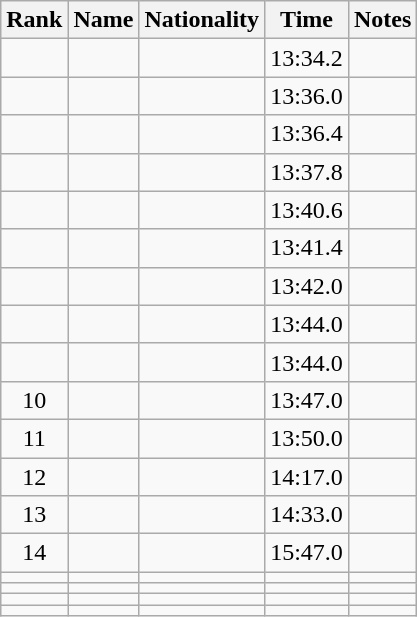<table class="wikitable sortable" style="text-align:center">
<tr>
<th>Rank</th>
<th>Name</th>
<th>Nationality</th>
<th>Time</th>
<th>Notes</th>
</tr>
<tr>
<td></td>
<td align=left></td>
<td align=left></td>
<td>13:34.2</td>
<td></td>
</tr>
<tr>
<td></td>
<td align=left></td>
<td align=left></td>
<td>13:36.0</td>
<td></td>
</tr>
<tr>
<td></td>
<td align=left></td>
<td align=left></td>
<td>13:36.4</td>
<td></td>
</tr>
<tr>
<td></td>
<td align=left></td>
<td align="left"></td>
<td>13:37.8</td>
<td></td>
</tr>
<tr>
<td></td>
<td align=left></td>
<td align="left"></td>
<td>13:40.6</td>
<td></td>
</tr>
<tr>
<td></td>
<td align=left></td>
<td align="left"></td>
<td>13:41.4</td>
<td></td>
</tr>
<tr>
<td></td>
<td align=left></td>
<td align="left"></td>
<td>13:42.0</td>
<td></td>
</tr>
<tr>
<td></td>
<td align=left></td>
<td align="left"></td>
<td>13:44.0</td>
<td></td>
</tr>
<tr>
<td></td>
<td align=left></td>
<td align="left"></td>
<td>13:44.0</td>
<td></td>
</tr>
<tr>
<td>10</td>
<td align=left></td>
<td align="left"></td>
<td>13:47.0</td>
<td></td>
</tr>
<tr>
<td>11</td>
<td align=left></td>
<td align="left"></td>
<td>13:50.0</td>
<td></td>
</tr>
<tr>
<td>12</td>
<td align=left></td>
<td align="left"></td>
<td>14:17.0</td>
<td></td>
</tr>
<tr>
<td>13</td>
<td align=left></td>
<td align="left"></td>
<td>14:33.0</td>
<td></td>
</tr>
<tr>
<td>14</td>
<td align=left></td>
<td align="left"></td>
<td>15:47.0</td>
<td></td>
</tr>
<tr>
<td></td>
<td align=left></td>
<td align="left"></td>
<td></td>
<td></td>
</tr>
<tr>
<td></td>
<td align=left></td>
<td align="left"></td>
<td></td>
<td></td>
</tr>
<tr>
<td></td>
<td align=left></td>
<td align="left"></td>
<td></td>
<td></td>
</tr>
<tr>
<td></td>
<td align=left></td>
<td align=left></td>
<td></td>
<td></td>
</tr>
</table>
